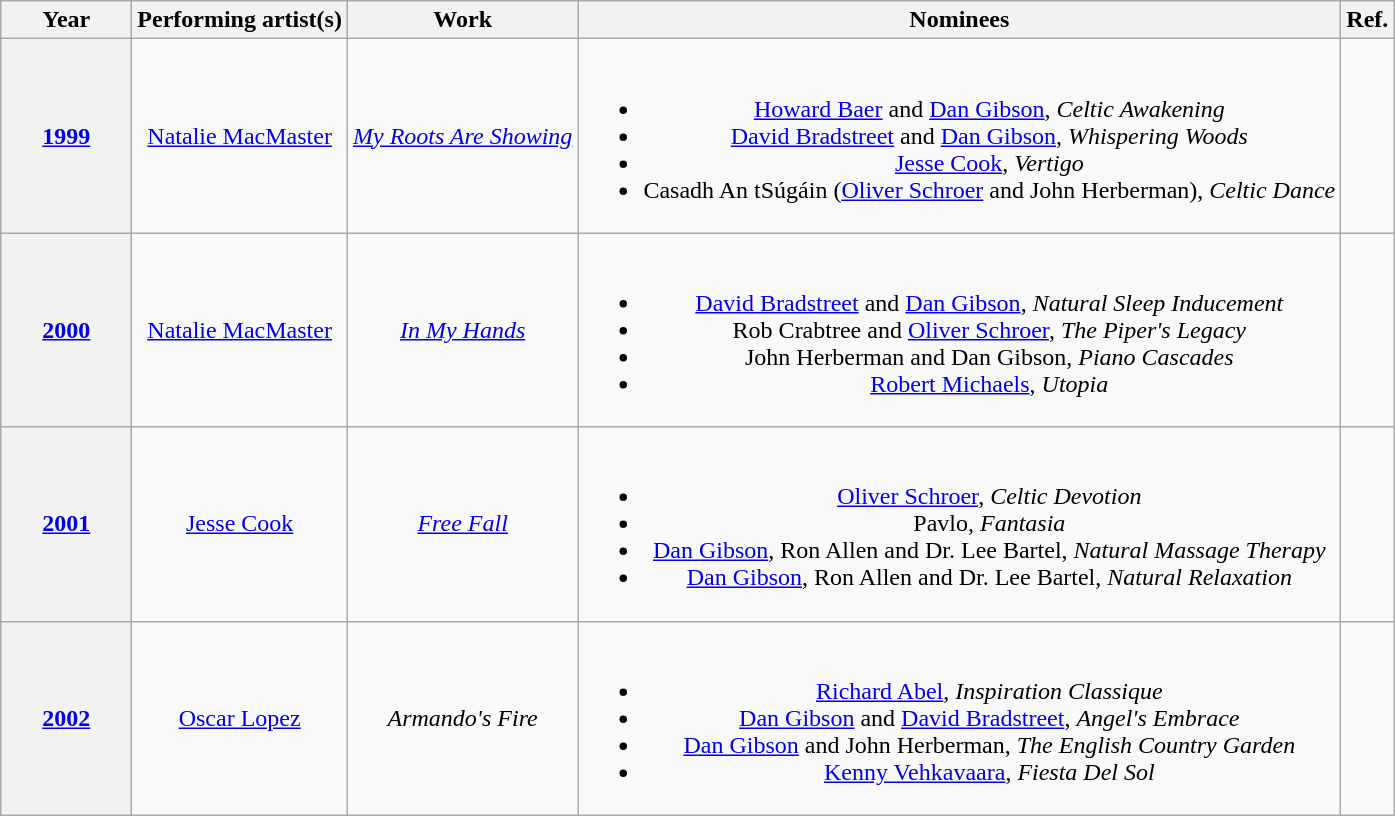<table class="wikitable plainrowheaders sortable" style="text-align:center;">
<tr>
<th scope="col" style="width:5em;">Year</th>
<th scope="col">Performing artist(s)</th>
<th scope="col">Work</th>
<th scope="col" class="unsortable">Nominees</th>
<th scope="col" class="unsortable">Ref.</th>
</tr>
<tr>
<th style="text-align:center;" scope="row"><a href='#'>1999</a></th>
<td scope="row"><a href='#'>Natalie MacMaster</a></td>
<td scope="row"><em><a href='#'>My Roots Are Showing</a></em></td>
<td><br><ul><li><a href='#'>Howard Baer</a> and <a href='#'>Dan Gibson</a>, <em>Celtic Awakening</em></li><li><a href='#'>David Bradstreet</a> and <a href='#'>Dan Gibson</a>, <em>Whispering Woods</em></li><li><a href='#'>Jesse Cook</a>, <em>Vertigo</em></li><li>Casadh An tSúgáin (<a href='#'>Oliver Schroer</a> and John Herberman), <em>Celtic Dance</em></li></ul></td>
<td></td>
</tr>
<tr>
<th style="text-align:center;" scope="row"><a href='#'>2000</a></th>
<td scope="row"><a href='#'>Natalie MacMaster</a></td>
<td scope="row"><em><a href='#'>In My Hands</a></em></td>
<td><br><ul><li><a href='#'>David Bradstreet</a> and <a href='#'>Dan Gibson</a>, <em>Natural Sleep Inducement</em></li><li>Rob Crabtree and <a href='#'>Oliver Schroer</a>, <em>The Piper's Legacy</em></li><li>John Herberman and Dan Gibson, <em>Piano Cascades</em></li><li><a href='#'>Robert Michaels</a>, <em>Utopia</em></li></ul></td>
<td></td>
</tr>
<tr>
<th style="text-align:center;" scope="row"><a href='#'>2001</a></th>
<td scope="row"><a href='#'>Jesse Cook</a></td>
<td scope="row"><em><a href='#'>Free Fall</a></em></td>
<td><br><ul><li><a href='#'>Oliver Schroer</a>, <em>Celtic Devotion</em></li><li>Pavlo, <em>Fantasia</em></li><li><a href='#'>Dan Gibson</a>, Ron Allen and Dr. Lee Bartel, <em>Natural Massage Therapy</em></li><li><a href='#'>Dan Gibson</a>, Ron Allen and Dr. Lee Bartel, <em>Natural Relaxation</em></li></ul></td>
<td></td>
</tr>
<tr>
<th style="text-align:center;" scope="row"><a href='#'>2002</a></th>
<td scope="row"><a href='#'>Oscar Lopez</a></td>
<td scope="row"><em>Armando's Fire</em></td>
<td><br><ul><li><a href='#'>Richard Abel</a>, <em>Inspiration Classique</em></li><li><a href='#'>Dan Gibson</a> and <a href='#'>David Bradstreet</a>, <em>Angel's Embrace</em></li><li><a href='#'>Dan Gibson</a> and John Herberman, <em>The English Country Garden</em></li><li><a href='#'>Kenny Vehkavaara</a>, <em>Fiesta Del Sol</em></li></ul></td>
<td></td>
</tr>
</table>
